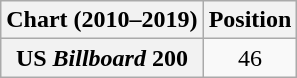<table class="wikitable plainrowheaders" style="text-align:center">
<tr>
<th scope="col">Chart (2010–2019)</th>
<th scope="col">Position</th>
</tr>
<tr>
<th scope="row">US <em>Billboard</em> 200</th>
<td>46</td>
</tr>
</table>
